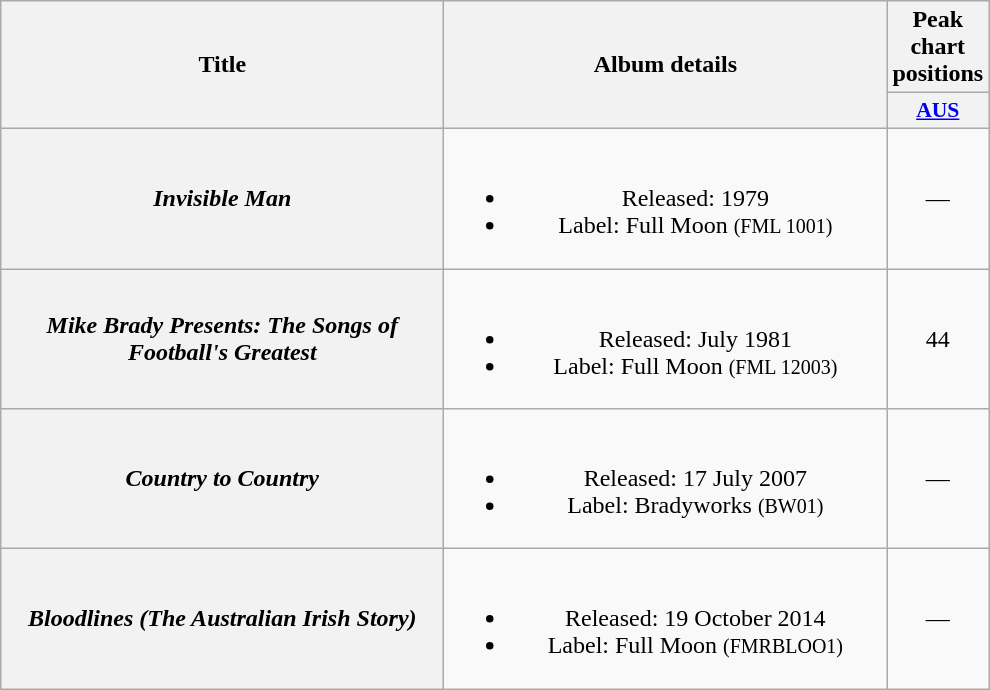<table class="wikitable plainrowheaders" style="text-align:center;" border="1">
<tr>
<th scope="col" rowspan="2" style="width:18em;">Title</th>
<th scope="col" rowspan="2" style="width:18em;">Album details</th>
<th scope="col" colspan="1">Peak chart positions</th>
</tr>
<tr>
<th scope="col" style="width:3em; font-size:90%"><a href='#'>AUS</a><br></th>
</tr>
<tr>
<th scope="row"><em>Invisible Man</em></th>
<td><br><ul><li>Released: 1979</li><li>Label: Full Moon <small>(FML 1001)</small></li></ul></td>
<td>—</td>
</tr>
<tr>
<th scope="row"><em>Mike Brady Presents: The Songs of Football's Greatest</em></th>
<td><br><ul><li>Released: July 1981</li><li>Label: Full Moon <small>(FML 12003)</small></li></ul></td>
<td>44</td>
</tr>
<tr>
<th scope="row"><em>Country to Country</em></th>
<td><br><ul><li>Released: 17 July 2007</li><li>Label: Bradyworks <small>(BW01)</small></li></ul></td>
<td>—</td>
</tr>
<tr>
<th scope="row"><em>Bloodlines (The Australian Irish Story)</em></th>
<td><br><ul><li>Released: 19 October 2014</li><li>Label: Full Moon <small>(FMRBLOO1)</small></li></ul></td>
<td>—</td>
</tr>
</table>
